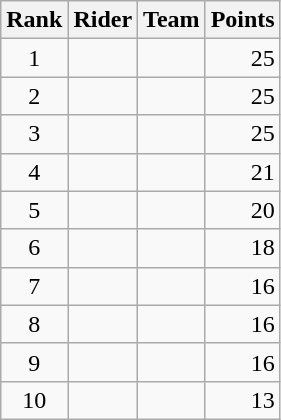<table class="wikitable">
<tr>
<th scope="col">Rank</th>
<th scope="col">Rider</th>
<th scope="col">Team</th>
<th scope="col">Points</th>
</tr>
<tr>
<td style="text-align:center;">1</td>
<td> </td>
<td></td>
<td style="text-align:right;">25</td>
</tr>
<tr>
<td style="text-align:center;">2</td>
<td></td>
<td></td>
<td style="text-align:right;">25</td>
</tr>
<tr>
<td style="text-align:center;">3</td>
<td></td>
<td></td>
<td style="text-align:right;">25</td>
</tr>
<tr>
<td style="text-align:center;">4</td>
<td></td>
<td></td>
<td style="text-align:right;">21</td>
</tr>
<tr>
<td style="text-align:center;">5</td>
<td></td>
<td></td>
<td style="text-align:right;">20</td>
</tr>
<tr>
<td style="text-align:center;">6</td>
<td></td>
<td></td>
<td style="text-align:right;">18</td>
</tr>
<tr>
<td style="text-align:center;">7</td>
<td>  </td>
<td></td>
<td style="text-align:right;">16</td>
</tr>
<tr>
<td style="text-align:center;">8</td>
<td></td>
<td></td>
<td style="text-align:right;">16</td>
</tr>
<tr>
<td style="text-align:center;">9</td>
<td></td>
<td></td>
<td style="text-align:right;">16</td>
</tr>
<tr>
<td style="text-align:center;">10</td>
<td></td>
<td></td>
<td style="text-align:right;">13</td>
</tr>
</table>
